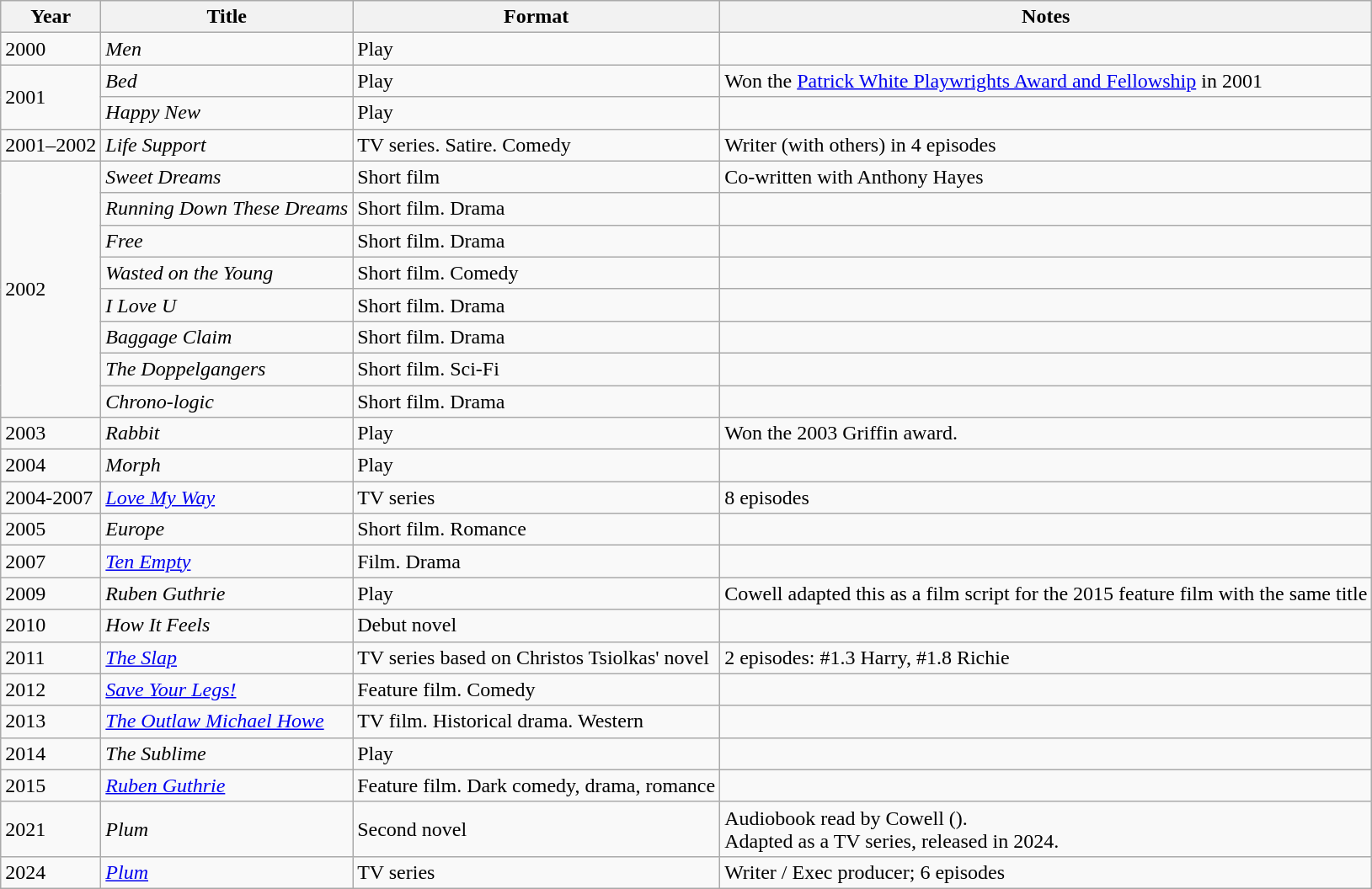<table class="wikitable sortable">
<tr>
<th>Year</th>
<th>Title</th>
<th>Format</th>
<th class="unsortable">Notes</th>
</tr>
<tr>
<td>2000</td>
<td><em>Men</em></td>
<td>Play</td>
<td></td>
</tr>
<tr>
<td rowspan="2">2001</td>
<td><em>Bed</em></td>
<td>Play</td>
<td>Won the <a href='#'>Patrick White Playwrights Award and Fellowship</a> in 2001</td>
</tr>
<tr>
<td><em>Happy New</em></td>
<td>Play</td>
<td></td>
</tr>
<tr>
<td>2001–2002</td>
<td><em>Life Support</em></td>
<td>TV series. Satire. Comedy</td>
<td>Writer (with others) in 4 episodes</td>
</tr>
<tr>
<td rowspan="8">2002</td>
<td><em>Sweet Dreams</em></td>
<td>Short film</td>
<td>Co-written with Anthony Hayes</td>
</tr>
<tr>
<td><em>Running Down These Dreams</em></td>
<td>Short film. Drama</td>
<td></td>
</tr>
<tr>
<td><em>Free</em></td>
<td>Short film. Drama</td>
<td></td>
</tr>
<tr>
<td><em>Wasted on the Young</em></td>
<td>Short film. Comedy</td>
<td></td>
</tr>
<tr>
<td><em>I Love U</em></td>
<td>Short film. Drama</td>
<td></td>
</tr>
<tr>
<td><em>Baggage Claim</em></td>
<td>Short film. Drama</td>
<td></td>
</tr>
<tr>
<td><em>The Doppelgangers</em></td>
<td>Short film. Sci-Fi</td>
<td></td>
</tr>
<tr>
<td><em>Chrono-logic</em></td>
<td>Short film. Drama</td>
<td></td>
</tr>
<tr>
<td>2003</td>
<td><em>Rabbit</em></td>
<td>Play</td>
<td>Won the 2003 Griffin award.</td>
</tr>
<tr>
<td>2004</td>
<td><em>Morph</em></td>
<td>Play</td>
<td></td>
</tr>
<tr>
<td>2004-2007</td>
<td><em><a href='#'>Love My Way</a></em></td>
<td>TV series</td>
<td>8 episodes</td>
</tr>
<tr>
<td>2005</td>
<td><em>Europe</em></td>
<td>Short film. Romance</td>
<td></td>
</tr>
<tr>
<td>2007</td>
<td><em><a href='#'>Ten Empty</a></em></td>
<td>Film. Drama</td>
<td></td>
</tr>
<tr>
<td>2009</td>
<td><em>Ruben Guthrie</em></td>
<td>Play </td>
<td>Cowell adapted this as a film script for the 2015 feature film with the same title</td>
</tr>
<tr>
<td>2010</td>
<td><em>How It Feels</em></td>
<td>Debut novel </td>
<td></td>
</tr>
<tr>
<td>2011</td>
<td><em><a href='#'>The Slap</a></em></td>
<td>TV series based on Christos Tsiolkas' novel</td>
<td>2 episodes: #1.3 Harry, #1.8 Richie</td>
</tr>
<tr>
<td>2012</td>
<td><em><a href='#'>Save Your Legs!</a></em></td>
<td>Feature film. Comedy</td>
<td></td>
</tr>
<tr>
<td>2013</td>
<td><em><a href='#'>The Outlaw Michael Howe</a></em></td>
<td>TV film. Historical drama. Western</td>
<td></td>
</tr>
<tr>
<td>2014</td>
<td><em>The Sublime</em></td>
<td>Play</td>
<td></td>
</tr>
<tr>
<td>2015</td>
<td><em><a href='#'>Ruben Guthrie</a></em></td>
<td>Feature film. Dark comedy, drama, romance</td>
<td></td>
</tr>
<tr>
<td>2021</td>
<td><em>Plum</em></td>
<td>Second novel </td>
<td>Audiobook read by Cowell ().<br>Adapted as a TV series, released in 2024.</td>
</tr>
<tr>
<td>2024</td>
<td><em><a href='#'>Plum</a></em></td>
<td>TV series</td>
<td>Writer / Exec producer; 6 episodes</td>
</tr>
</table>
